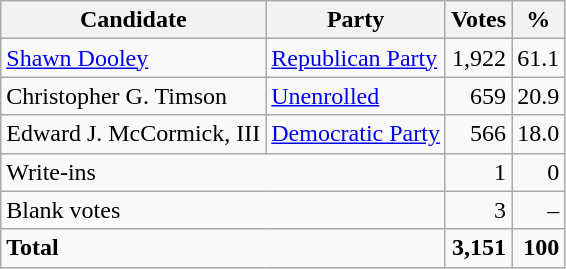<table class=wikitable style=text-align:right>
<tr>
<th>Candidate</th>
<th>Party</th>
<th>Votes</th>
<th>%</th>
</tr>
<tr>
<td align=left><a href='#'>Shawn Dooley</a></td>
<td align=left><a href='#'>Republican Party</a></td>
<td>1,922</td>
<td>61.1</td>
</tr>
<tr>
<td align=left>Christopher G. Timson</td>
<td align=left><a href='#'>Unenrolled</a></td>
<td>659</td>
<td>20.9</td>
</tr>
<tr>
<td align=left>Edward J. McCormick, III</td>
<td align=left><a href='#'>Democratic Party</a></td>
<td>566</td>
<td>18.0</td>
</tr>
<tr>
<td align=left colspan=2>Write-ins</td>
<td>1</td>
<td>0</td>
</tr>
<tr>
<td align=left colspan=2>Blank votes</td>
<td>3</td>
<td>–</td>
</tr>
<tr>
<td align=left colspan=2><strong>Total</strong></td>
<td><strong>3,151</strong></td>
<td><strong>100</strong></td>
</tr>
</table>
